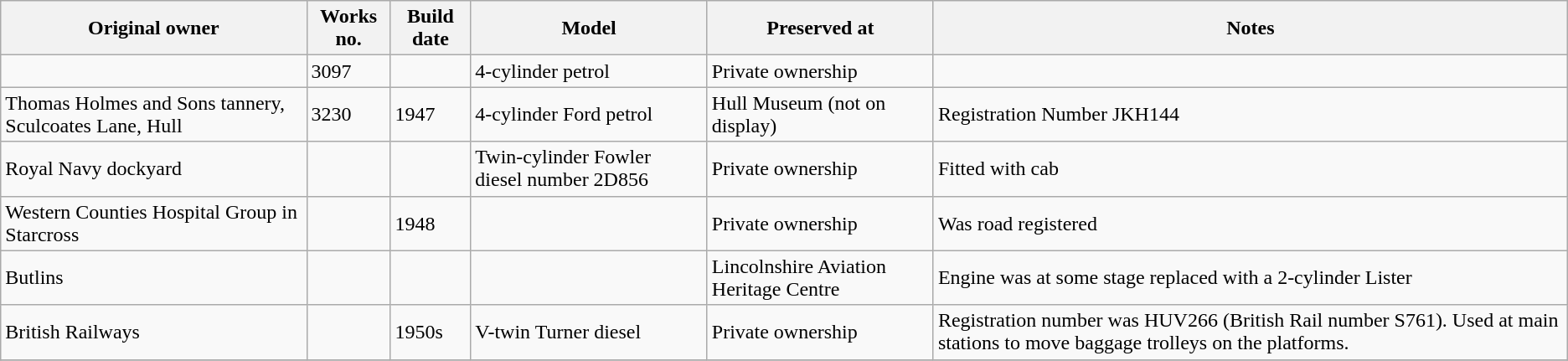<table class="wikitable sortable" border="1">
<tr>
<th>Original owner</th>
<th>Works no.</th>
<th>Build date</th>
<th>Model</th>
<th>Preserved at</th>
<th>Notes</th>
</tr>
<tr>
<td></td>
<td>3097</td>
<td></td>
<td>4-cylinder petrol</td>
<td>Private ownership</td>
<td></td>
</tr>
<tr>
<td>Thomas Holmes and Sons tannery, Sculcoates Lane, Hull</td>
<td>3230</td>
<td>1947</td>
<td>4-cylinder Ford petrol</td>
<td>Hull Museum (not on display)</td>
<td>Registration Number JKH144</td>
</tr>
<tr>
<td>Royal Navy dockyard</td>
<td></td>
<td></td>
<td>Twin-cylinder Fowler diesel number 2D856</td>
<td>Private ownership</td>
<td>Fitted with cab</td>
</tr>
<tr>
<td>Western Counties Hospital Group in Starcross</td>
<td></td>
<td>1948</td>
<td></td>
<td>Private ownership</td>
<td>Was road registered</td>
</tr>
<tr>
<td>Butlins</td>
<td></td>
<td></td>
<td></td>
<td>Lincolnshire Aviation Heritage Centre</td>
<td>Engine was at some stage replaced with a 2-cylinder Lister</td>
</tr>
<tr>
<td>British Railways</td>
<td></td>
<td>1950s</td>
<td>V-twin Turner diesel</td>
<td>Private ownership</td>
<td>Registration number was HUV266 (British Rail number S761). Used at main stations to move baggage trolleys on the platforms.</td>
</tr>
<tr>
</tr>
</table>
